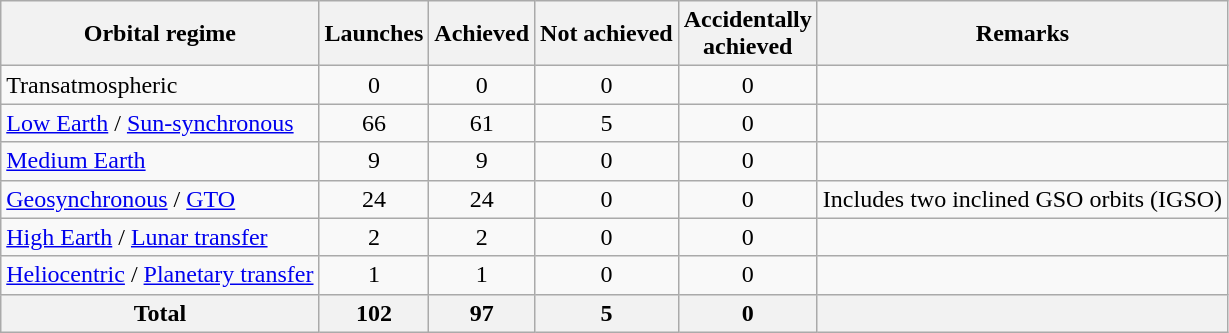<table class="wikitable sortable" style="text-align:center;">
<tr>
<th>Orbital regime</th>
<th>Launches</th>
<th>Achieved</th>
<th>Not achieved</th>
<th>Accidentally <br> achieved</th>
<th>Remarks</th>
</tr>
<tr>
<td align=left>Transatmospheric</td>
<td>0</td>
<td>0</td>
<td>0</td>
<td>0</td>
<td align=left></td>
</tr>
<tr>
<td align=left><a href='#'>Low Earth</a> / <a href='#'>Sun-synchronous</a></td>
<td>66</td>
<td>61</td>
<td>5</td>
<td>0</td>
<td align=left></td>
</tr>
<tr>
<td align=left><a href='#'>Medium Earth</a> </td>
<td>9</td>
<td>9</td>
<td>0</td>
<td>0</td>
<td align=left></td>
</tr>
<tr>
<td align=left><a href='#'>Geosynchronous</a> / <a href='#'>GTO</a></td>
<td>24</td>
<td>24</td>
<td>0</td>
<td>0</td>
<td align=left>Includes two inclined GSO orbits (IGSO)</td>
</tr>
<tr>
<td align=left><a href='#'>High Earth</a> / <a href='#'>Lunar transfer</a></td>
<td>2</td>
<td>2</td>
<td>0</td>
<td>0</td>
<td align=left></td>
</tr>
<tr>
<td align=left><a href='#'>Heliocentric</a> / <a href='#'>Planetary transfer</a></td>
<td>1</td>
<td>1</td>
<td>0</td>
<td>0</td>
<td align=left></td>
</tr>
<tr class="sortbottom">
<th>Total</th>
<th>102</th>
<th>97</th>
<th>5</th>
<th>0</th>
<th></th>
</tr>
</table>
